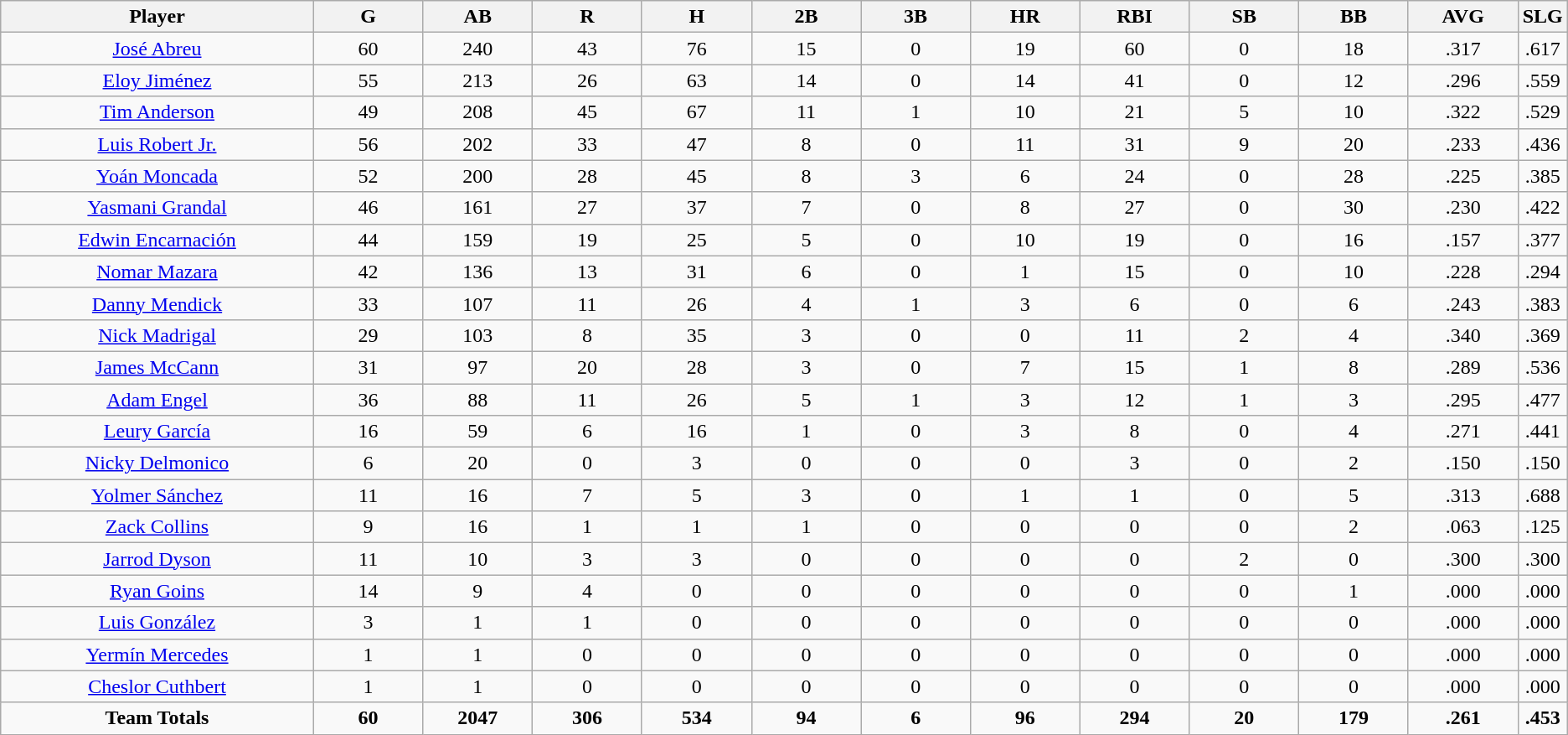<table class=wikitable style="text-align:center">
<tr>
<th bgcolor=#DDDDFF; width="20%">Player</th>
<th bgcolor=#DDDDFF; width="7%">G</th>
<th bgcolor=#DDDDFF; width="7%">AB</th>
<th bgcolor=#DDDDFF; width="7%">R</th>
<th bgcolor=#DDDDFF; width="7%">H</th>
<th bgcolor=#DDDDFF; width="7%">2B</th>
<th bgcolor=#DDDDFF; width="7%">3B</th>
<th bgcolor=#DDDDFF; width="7%">HR</th>
<th bgcolor=#DDDDFF; width="7%">RBI</th>
<th bgcolor=#DDDDFF; width="7%">SB</th>
<th bgcolor=#DDDDFF; width="7%">BB</th>
<th bgcolor=#DDDDFF; width="7%">AVG</th>
<th bgcolor=#DDDDFF; width="7%">SLG</th>
</tr>
<tr>
<td><a href='#'>José Abreu</a></td>
<td>60</td>
<td>240</td>
<td>43</td>
<td>76</td>
<td>15</td>
<td>0</td>
<td>19</td>
<td>60</td>
<td>0</td>
<td>18</td>
<td>.317</td>
<td>.617</td>
</tr>
<tr>
<td><a href='#'>Eloy Jiménez</a></td>
<td>55</td>
<td>213</td>
<td>26</td>
<td>63</td>
<td>14</td>
<td>0</td>
<td>14</td>
<td>41</td>
<td>0</td>
<td>12</td>
<td>.296</td>
<td>.559</td>
</tr>
<tr>
<td><a href='#'>Tim Anderson</a></td>
<td>49</td>
<td>208</td>
<td>45</td>
<td>67</td>
<td>11</td>
<td>1</td>
<td>10</td>
<td>21</td>
<td>5</td>
<td>10</td>
<td>.322</td>
<td>.529</td>
</tr>
<tr>
<td><a href='#'>Luis Robert Jr.</a></td>
<td>56</td>
<td>202</td>
<td>33</td>
<td>47</td>
<td>8</td>
<td>0</td>
<td>11</td>
<td>31</td>
<td>9</td>
<td>20</td>
<td>.233</td>
<td>.436</td>
</tr>
<tr>
<td><a href='#'>Yoán Moncada</a></td>
<td>52</td>
<td>200</td>
<td>28</td>
<td>45</td>
<td>8</td>
<td>3</td>
<td>6</td>
<td>24</td>
<td>0</td>
<td>28</td>
<td>.225</td>
<td>.385</td>
</tr>
<tr>
<td><a href='#'>Yasmani Grandal</a></td>
<td>46</td>
<td>161</td>
<td>27</td>
<td>37</td>
<td>7</td>
<td>0</td>
<td>8</td>
<td>27</td>
<td>0</td>
<td>30</td>
<td>.230</td>
<td>.422</td>
</tr>
<tr>
<td><a href='#'>Edwin Encarnación</a></td>
<td>44</td>
<td>159</td>
<td>19</td>
<td>25</td>
<td>5</td>
<td>0</td>
<td>10</td>
<td>19</td>
<td>0</td>
<td>16</td>
<td>.157</td>
<td>.377</td>
</tr>
<tr>
<td><a href='#'>Nomar Mazara</a></td>
<td>42</td>
<td>136</td>
<td>13</td>
<td>31</td>
<td>6</td>
<td>0</td>
<td>1</td>
<td>15</td>
<td>0</td>
<td>10</td>
<td>.228</td>
<td>.294</td>
</tr>
<tr>
<td><a href='#'>Danny Mendick</a></td>
<td>33</td>
<td>107</td>
<td>11</td>
<td>26</td>
<td>4</td>
<td>1</td>
<td>3</td>
<td>6</td>
<td>0</td>
<td>6</td>
<td>.243</td>
<td>.383</td>
</tr>
<tr>
<td><a href='#'>Nick Madrigal</a></td>
<td>29</td>
<td>103</td>
<td>8</td>
<td>35</td>
<td>3</td>
<td>0</td>
<td>0</td>
<td>11</td>
<td>2</td>
<td>4</td>
<td>.340</td>
<td>.369</td>
</tr>
<tr>
<td><a href='#'>James McCann</a></td>
<td>31</td>
<td>97</td>
<td>20</td>
<td>28</td>
<td>3</td>
<td>0</td>
<td>7</td>
<td>15</td>
<td>1</td>
<td>8</td>
<td>.289</td>
<td>.536</td>
</tr>
<tr>
<td><a href='#'>Adam Engel</a></td>
<td>36</td>
<td>88</td>
<td>11</td>
<td>26</td>
<td>5</td>
<td>1</td>
<td>3</td>
<td>12</td>
<td>1</td>
<td>3</td>
<td>.295</td>
<td>.477</td>
</tr>
<tr>
<td><a href='#'>Leury García</a></td>
<td>16</td>
<td>59</td>
<td>6</td>
<td>16</td>
<td>1</td>
<td>0</td>
<td>3</td>
<td>8</td>
<td>0</td>
<td>4</td>
<td>.271</td>
<td>.441</td>
</tr>
<tr>
<td><a href='#'>Nicky Delmonico</a></td>
<td>6</td>
<td>20</td>
<td>0</td>
<td>3</td>
<td>0</td>
<td>0</td>
<td>0</td>
<td>3</td>
<td>0</td>
<td>2</td>
<td>.150</td>
<td>.150</td>
</tr>
<tr>
<td><a href='#'>Yolmer Sánchez</a></td>
<td>11</td>
<td>16</td>
<td>7</td>
<td>5</td>
<td>3</td>
<td>0</td>
<td>1</td>
<td>1</td>
<td>0</td>
<td>5</td>
<td>.313</td>
<td>.688</td>
</tr>
<tr>
<td><a href='#'>Zack Collins</a></td>
<td>9</td>
<td>16</td>
<td>1</td>
<td>1</td>
<td>1</td>
<td>0</td>
<td>0</td>
<td>0</td>
<td>0</td>
<td>2</td>
<td>.063</td>
<td>.125</td>
</tr>
<tr>
<td><a href='#'>Jarrod Dyson</a></td>
<td>11</td>
<td>10</td>
<td>3</td>
<td>3</td>
<td>0</td>
<td>0</td>
<td>0</td>
<td>0</td>
<td>2</td>
<td>0</td>
<td>.300</td>
<td>.300</td>
</tr>
<tr>
<td><a href='#'>Ryan Goins</a></td>
<td>14</td>
<td>9</td>
<td>4</td>
<td>0</td>
<td>0</td>
<td>0</td>
<td>0</td>
<td>0</td>
<td>0</td>
<td>1</td>
<td>.000</td>
<td>.000</td>
</tr>
<tr>
<td><a href='#'>Luis González</a></td>
<td>3</td>
<td>1</td>
<td>1</td>
<td>0</td>
<td>0</td>
<td>0</td>
<td>0</td>
<td>0</td>
<td>0</td>
<td>0</td>
<td>.000</td>
<td>.000</td>
</tr>
<tr>
<td><a href='#'>Yermín Mercedes</a></td>
<td>1</td>
<td>1</td>
<td>0</td>
<td>0</td>
<td>0</td>
<td>0</td>
<td>0</td>
<td>0</td>
<td>0</td>
<td>0</td>
<td>.000</td>
<td>.000</td>
</tr>
<tr>
<td><a href='#'>Cheslor Cuthbert</a></td>
<td>1</td>
<td>1</td>
<td>0</td>
<td>0</td>
<td>0</td>
<td>0</td>
<td>0</td>
<td>0</td>
<td>0</td>
<td>0</td>
<td>.000</td>
<td>.000</td>
</tr>
<tr>
<td><strong>Team Totals</strong></td>
<td><strong>60</strong></td>
<td><strong>2047</strong></td>
<td><strong>306</strong></td>
<td><strong>534</strong></td>
<td><strong>94</strong></td>
<td><strong>6</strong></td>
<td><strong>96</strong></td>
<td><strong>294</strong></td>
<td><strong>20</strong></td>
<td><strong>179</strong></td>
<td><strong>.261</strong></td>
<td><strong>.453</strong></td>
</tr>
</table>
